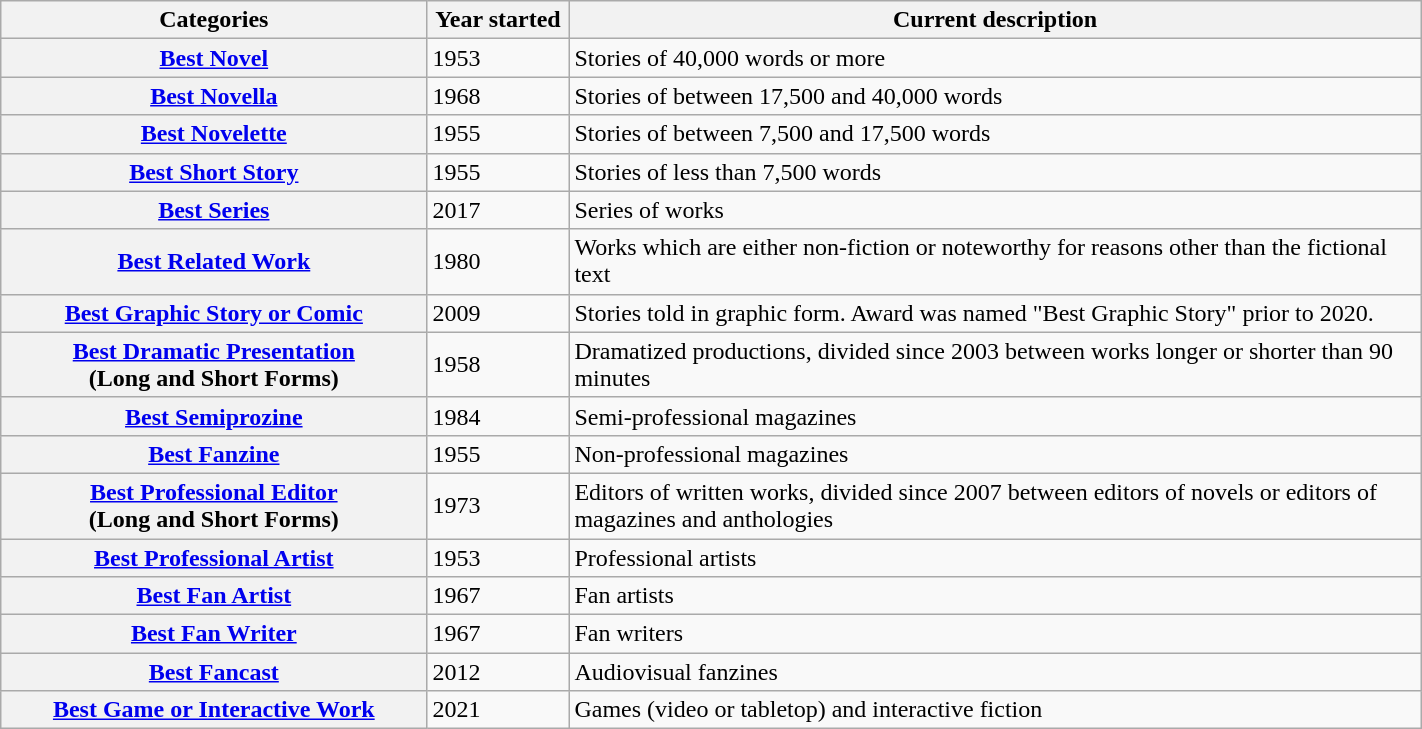<table class="wikitable" width="75%" cellpadding="5" style="margin: 1em auto 1em auto">
<tr>
<th width="30%" scope="col">Categories</th>
<th width="10%" align="center" scope="col">Year started</th>
<th width="60%" scope="col">Current description</th>
</tr>
<tr>
<th scope="row"><a href='#'>Best Novel</a></th>
<td>1953</td>
<td>Stories of 40,000 words or more</td>
</tr>
<tr>
<th scope="row"><a href='#'>Best Novella</a></th>
<td>1968</td>
<td>Stories of between 17,500 and 40,000 words</td>
</tr>
<tr>
<th scope="row"><a href='#'>Best Novelette</a></th>
<td>1955</td>
<td>Stories of between 7,500 and 17,500 words</td>
</tr>
<tr>
<th scope="row"><a href='#'>Best Short Story</a></th>
<td>1955</td>
<td>Stories of less than 7,500 words</td>
</tr>
<tr>
<th scope="row"><a href='#'>Best Series</a></th>
<td>2017</td>
<td>Series of works</td>
</tr>
<tr>
<th scope="row"><a href='#'>Best Related Work</a></th>
<td>1980</td>
<td>Works which are either non-fiction or noteworthy for reasons other than the fictional text</td>
</tr>
<tr>
<th scope="row"><a href='#'>Best Graphic Story or Comic</a></th>
<td>2009</td>
<td>Stories told in graphic form.  Award was named "Best Graphic Story" prior to 2020.</td>
</tr>
<tr>
<th scope="row"><a href='#'>Best Dramatic Presentation</a><br>(Long and Short Forms)</th>
<td>1958</td>
<td>Dramatized productions, divided since 2003 between works longer or shorter than 90 minutes</td>
</tr>
<tr>
<th scope="row"><a href='#'>Best Semiprozine</a></th>
<td>1984</td>
<td>Semi-professional magazines</td>
</tr>
<tr>
<th scope="row"><a href='#'>Best Fanzine</a></th>
<td>1955</td>
<td>Non-professional magazines</td>
</tr>
<tr>
<th scope="row"><a href='#'>Best Professional Editor</a><br>(Long and Short Forms)</th>
<td>1973</td>
<td>Editors of written works, divided since 2007 between editors of novels or editors of magazines and anthologies</td>
</tr>
<tr>
<th scope="row"><a href='#'>Best Professional Artist</a></th>
<td>1953</td>
<td>Professional artists</td>
</tr>
<tr>
<th scope="row"><a href='#'>Best Fan Artist</a></th>
<td>1967</td>
<td>Fan artists</td>
</tr>
<tr>
<th scope="row"><a href='#'>Best Fan Writer</a></th>
<td>1967</td>
<td>Fan writers</td>
</tr>
<tr>
<th scope="row"><a href='#'>Best Fancast</a></th>
<td>2012</td>
<td>Audiovisual fanzines</td>
</tr>
<tr>
<th scope="row"><a href='#'>Best Game or Interactive Work</a></th>
<td>2021</td>
<td>Games (video or tabletop) and interactive fiction</td>
</tr>
</table>
